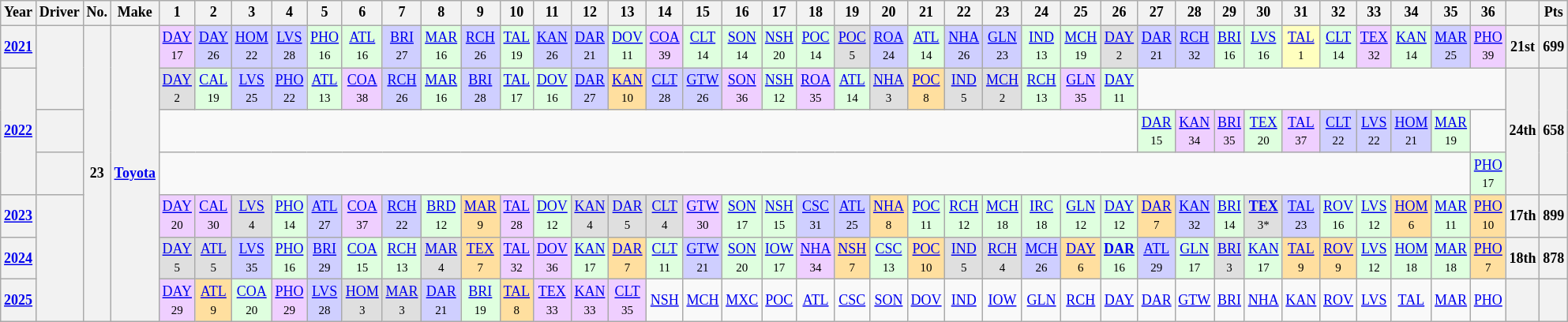<table class="wikitable" style="text-align:center; font-size:75%">
<tr>
<th>Year</th>
<th>Driver</th>
<th>No.</th>
<th>Make</th>
<th>1</th>
<th>2</th>
<th>3</th>
<th>4</th>
<th>5</th>
<th>6</th>
<th>7</th>
<th>8</th>
<th>9</th>
<th>10</th>
<th>11</th>
<th>12</th>
<th>13</th>
<th>14</th>
<th>15</th>
<th>16</th>
<th>17</th>
<th>18</th>
<th>19</th>
<th>20</th>
<th>21</th>
<th>22</th>
<th>23</th>
<th>24</th>
<th>25</th>
<th>26</th>
<th>27</th>
<th>28</th>
<th>29</th>
<th>30</th>
<th>31</th>
<th>32</th>
<th>33</th>
<th>34</th>
<th>35</th>
<th>36</th>
<th></th>
<th>Pts</th>
</tr>
<tr>
<th><a href='#'>2021</a></th>
<th Rowspan=2></th>
<th rowspan="7">23</th>
<th rowspan="7"><a href='#'>Toyota</a></th>
<td style="background:#EFCFFF;"><a href='#'>DAY</a><br><small>17</small></td>
<td style="background:#CFCFFF;"><a href='#'>DAY</a><br><small>26</small></td>
<td style="background:#CFCFFF;"><a href='#'>HOM</a><br><small>22</small></td>
<td style="background:#CFCFFF;"><a href='#'>LVS</a><br><small>28</small></td>
<td style="background:#DFFFDF;"><a href='#'>PHO</a><br><small>16</small></td>
<td style="background:#DFFFDF;"><a href='#'>ATL</a><br><small>16</small></td>
<td style="background:#CFCFFF;"><a href='#'>BRI</a><br><small>27</small></td>
<td style="background:#DFFFDF;"><a href='#'>MAR</a><br><small>16</small></td>
<td style="background:#CFCFFF;"><a href='#'>RCH</a><br><small>26</small></td>
<td style="background:#DFFFDF;"><a href='#'>TAL</a><br><small>19</small></td>
<td style="background:#CFCFFF;"><a href='#'>KAN</a><br><small>26</small></td>
<td style="background:#CFCFFF;"><a href='#'>DAR</a><br><small>21</small></td>
<td style="background:#DFFFDF;"><a href='#'>DOV</a><br><small>11</small></td>
<td style="background:#EFCFFF;"><a href='#'>COA</a><br><small>39</small></td>
<td style="background:#DFFFDF;"><a href='#'>CLT</a><br><small>14</small></td>
<td style="background:#DFFFDF;"><a href='#'>SON</a><br><small>14</small></td>
<td style="background:#DFFFDF;"><a href='#'>NSH</a><br><small>20</small></td>
<td style="background:#DFFFDF;"><a href='#'>POC</a><br><small>14</small></td>
<td style="background:#DFDFDF;"><a href='#'>POC</a><br><small>5</small></td>
<td style="background:#CFCFFF;"><a href='#'>ROA</a><br><small>24</small></td>
<td style="background:#DFFFDF;"><a href='#'>ATL</a><br><small>14</small></td>
<td style="background:#CFCFFF;"><a href='#'>NHA</a><br><small>26</small></td>
<td style="background:#CFCFFF;"><a href='#'>GLN</a><br><small>23</small></td>
<td style="background:#DFFFDF;"><a href='#'>IND</a><br><small>13</small></td>
<td style="background:#DFFFDF;"><a href='#'>MCH</a><br><small>19</small></td>
<td style="background:#DFDFDF;"><a href='#'>DAY</a><br><small>2</small></td>
<td style="background:#CFCFFF;"><a href='#'>DAR</a><br><small>21</small></td>
<td style="background:#CFCFFF;"><a href='#'>RCH</a><br><small>32</small></td>
<td style="background:#DFFFDF;"><a href='#'>BRI</a><br><small>16</small></td>
<td style="background:#DFFFDF;"><a href='#'>LVS</a><br><small>16</small></td>
<td style="background:#FFFFBF;"><a href='#'>TAL</a><br><small>1</small></td>
<td style="background:#DFFFDF;"><a href='#'>CLT</a><br><small>14</small></td>
<td style="background:#EFCFFF;"><a href='#'>TEX</a><br><small>32</small></td>
<td style="background:#DFFFDF;"><a href='#'>KAN</a><br><small>14</small></td>
<td style="background:#CFCFFF;"><a href='#'>MAR</a><br><small>25</small></td>
<td style="background:#EFCFFF;"><a href='#'>PHO</a><br><small>39</small></td>
<th>21st</th>
<th>699</th>
</tr>
<tr>
<th rowspan=3><a href='#'>2022</a></th>
<td style="background:#DFDFDF;"><a href='#'>DAY</a><br><small>2</small></td>
<td style="background:#DFFFDF;"><a href='#'>CAL</a><br><small>19</small></td>
<td style="background:#CFCFFF;"><a href='#'>LVS</a><br><small>25</small></td>
<td style="background:#CFCFFF;"><a href='#'>PHO</a><br><small>22</small></td>
<td style="background:#DFFFDF;"><a href='#'>ATL</a><br><small>13</small></td>
<td style="background:#EFCFFF;"><a href='#'>COA</a><br><small>38</small></td>
<td style="background:#CFCFFF;"><a href='#'>RCH</a><br><small>26</small></td>
<td style="background:#DFFFDF;"><a href='#'>MAR</a><br><small>16</small></td>
<td style="background:#CFCFFF;"><a href='#'>BRI</a><br><small>28</small></td>
<td style="background:#DFFFDF;"><a href='#'>TAL</a><br><small>17</small></td>
<td style="background:#DFFFDF;"><a href='#'>DOV</a><br><small>16</small></td>
<td style="background:#CFCFFF;"><a href='#'>DAR</a><br><small>27</small></td>
<td style="background:#FFDF9F;"><a href='#'>KAN</a><br><small>10</small></td>
<td style="background:#CFCFFF;"><a href='#'>CLT</a><br><small>28</small></td>
<td style="background:#CFCFFF;"><a href='#'>GTW</a><br><small>26</small></td>
<td style="background:#EFCFFF;"><a href='#'>SON</a><br><small>36</small></td>
<td style="background:#DFFFDF;"><a href='#'>NSH</a><br><small>12</small></td>
<td style="background:#EFCFFF;"><a href='#'>ROA</a><br><small>35</small></td>
<td style="background:#DFFFDF;"><a href='#'>ATL</a><br><small>14</small></td>
<td style="background:#DFDFDF;"><a href='#'>NHA</a><br><small>3</small></td>
<td style="background:#FFDF9F;"><a href='#'>POC</a><br><small>8</small></td>
<td style="background:#DFDFDF;"><a href='#'>IND</a><br><small>5</small></td>
<td style="background:#DFDFDF;"><a href='#'>MCH</a><br><small>2</small></td>
<td style="background:#DFFFDF;"><a href='#'>RCH</a><br><small>13</small></td>
<td style="background:#EFCFFF;"><a href='#'>GLN</a><br><small>35</small></td>
<td style="background:#DFFFDF;"><a href='#'>DAY</a><br><small>11</small></td>
<td colspan="10"></td>
<th rowspan="3">24th</th>
<th rowspan="3">658</th>
</tr>
<tr>
<th></th>
<td colspan="26"></td>
<td style="background:#DFFFDF;"><a href='#'>DAR</a><br><small>15</small></td>
<td style="background:#EFCFFF;"><a href='#'>KAN</a><br><small>34</small></td>
<td style="background:#EFCFFF;"><a href='#'>BRI</a><br><small>35</small></td>
<td style="background:#DFFFDF;"><a href='#'>TEX</a><br><small>20</small></td>
<td style="background:#EFCFFF;"><a href='#'>TAL</a><br><small>37</small></td>
<td style="background:#CFCFFF;"><a href='#'>CLT</a><br><small>22</small></td>
<td style="background:#CFCFFF;"><a href='#'>LVS</a><br><small>22</small></td>
<td style="background:#CFCFFF;"><a href='#'>HOM</a><br><small>21</small></td>
<td style="background:#DFFFDF;"><a href='#'>MAR</a> <br><small>19</small></td>
</tr>
<tr>
<th></th>
<td colspan="35"></td>
<td style="background:#DFFFDF;"><a href='#'>PHO</a> <br><small>17</small></td>
</tr>
<tr>
<th><a href='#'>2023</a></th>
<th rowspan="3"></th>
<td style="background:#EFCFFF;"><a href='#'>DAY</a><br><small>20</small></td>
<td style="background:#EFCFFF;"><a href='#'>CAL</a><br><small>30</small></td>
<td style="background:#DFDFDF;"><a href='#'>LVS</a><br><small>4</small></td>
<td style="background:#DFFFDF;"><a href='#'>PHO</a><br><small>14</small></td>
<td style="background:#CFCFFF;"><a href='#'>ATL</a><br><small>27</small></td>
<td style="background:#EFCFFF;"><a href='#'>COA</a><br><small>37</small></td>
<td style="background:#CFCFFF;"><a href='#'>RCH</a><br><small>22</small></td>
<td style="background:#DFFFDF;"><a href='#'>BRD</a><br><small>12</small></td>
<td style="background:#FFDF9F;"><a href='#'>MAR</a><br><small>9</small></td>
<td style="background:#EFCFFF;"><a href='#'>TAL</a><br><small>28</small></td>
<td style="background:#DFFFDF;"><a href='#'>DOV</a><br><small>12</small></td>
<td style="background:#DFDFDF;"><a href='#'>KAN</a><br><small>4</small></td>
<td style="background:#DFDFDF;"><a href='#'>DAR</a><br><small>5</small></td>
<td style="background:#DFDFDF;"><a href='#'>CLT</a><br><small>4</small></td>
<td style="background:#EFCFFF;"><a href='#'>GTW</a><br><small>30</small></td>
<td style="background:#DFFFDF;"><a href='#'>SON</a><br><small>17</small></td>
<td style="background:#DFFFDF;"><a href='#'>NSH</a><br><small>15</small></td>
<td style="background:#CFCFFF;"><a href='#'>CSC</a><br><small>31</small></td>
<td style="background:#CFCFFF;"><a href='#'>ATL</a><br><small>25</small></td>
<td style="background:#FFDF9F;"><a href='#'>NHA</a><br><small>8</small></td>
<td style="background:#DFFFDF;"><a href='#'>POC</a><br><small>11</small></td>
<td style="background:#DFFFDF;"><a href='#'>RCH</a><br><small>12</small></td>
<td style="background:#DFFFDF;"><a href='#'>MCH</a><br><small>18</small></td>
<td style="background:#DFFFDF;"><a href='#'>IRC</a><br><small>18</small></td>
<td style="background:#DFFFDF;"><a href='#'>GLN</a><br><small>12</small></td>
<td style="background:#DFFFDF;"><a href='#'>DAY</a><br><small>12</small></td>
<td style="background:#FFDF9F;"><a href='#'>DAR</a><br><small>7</small></td>
<td style="background:#CFCFFF;"><a href='#'>KAN</a><br><small>32</small></td>
<td style="background:#DFFFDF;"><a href='#'>BRI</a><br><small>14</small></td>
<td style="background:#DFDFDF;"><strong><a href='#'>TEX</a></strong><br><small>3*</small></td>
<td style="background:#CFCFFF;"><a href='#'>TAL</a><br><small>23</small></td>
<td style="background:#DFFFDF;"><a href='#'>ROV</a><br><small>16</small></td>
<td style="background:#DFFFDF;"><a href='#'>LVS</a><br><small>12</small></td>
<td style="background:#FFDF9F;"><a href='#'>HOM</a><br><small>6</small></td>
<td style="background:#DFFFDF;"><a href='#'>MAR</a><br><small>11</small></td>
<td style="background:#FFDF9F;"><a href='#'>PHO</a><br><small>10</small></td>
<th>17th</th>
<th>899</th>
</tr>
<tr>
<th><a href='#'>2024</a></th>
<td style="background:#DFDFDF;"><a href='#'>DAY</a><br><small>5</small></td>
<td style="background:#DFDFDF;"><a href='#'>ATL</a><br><small>5</small></td>
<td style="background:#CFCFFF;"><a href='#'>LVS</a><br><small>35</small></td>
<td style="background:#DFFFDF;"><a href='#'>PHO</a><br><small>16</small></td>
<td style="background:#CFCFFF;"><a href='#'>BRI</a><br><small>29</small></td>
<td style="background:#DFFFDF;"><a href='#'>COA</a><br><small>15</small></td>
<td style="background:#DFFFDF;"><a href='#'>RCH</a><br><small>13</small></td>
<td style="background:#DFDFDF;"><a href='#'>MAR</a><br><small>4</small></td>
<td style="background:#FFDF9F;"><a href='#'>TEX</a><br><small>7</small></td>
<td style="background:#EFCFFF;"><a href='#'>TAL</a><br><small>32</small></td>
<td style="background:#EFCFFF;"><a href='#'>DOV</a><br><small>36</small></td>
<td style="background:#DFFFDF;"><a href='#'>KAN</a><br><small>17</small></td>
<td style="background:#FFDF9F;"><a href='#'>DAR</a><br><small>7</small></td>
<td style="background:#DFFFDF;"><a href='#'>CLT</a><br><small>11</small></td>
<td style="background:#CFCFFF;"><a href='#'>GTW</a><br><small>21</small></td>
<td style="background:#DFFFDF;"><a href='#'>SON</a><br><small>20</small></td>
<td style="background:#DFFFDF;"><a href='#'>IOW</a><br><small>17</small></td>
<td style="background:#EFCFFF;"><a href='#'>NHA</a><br><small>34</small></td>
<td style="background:#FFDF9F;"><a href='#'>NSH</a><br><small>7</small></td>
<td style="background:#DFFFDF;"><a href='#'>CSC</a><br><small>13</small></td>
<td style="background:#FFDF9F;"><a href='#'>POC</a><br><small>10</small></td>
<td style="background:#DFDFDF;"><a href='#'>IND</a><br><small>5</small></td>
<td style="background:#DFDFDF;"><a href='#'>RCH</a><br><small>4</small></td>
<td style="background:#CFCFFF;"><a href='#'>MCH</a><br><small>26</small></td>
<td style="background:#FFDF9F;"><a href='#'>DAY</a><br><small>6</small></td>
<td style="background:#DFFFDF;"><strong><a href='#'>DAR</a></strong><br><small>16</small></td>
<td style="background:#CFCFFF;"><a href='#'>ATL</a><br><small>29</small></td>
<td style="background:#DFFFDF;"><a href='#'>GLN</a><br><small>17</small></td>
<td style="background:#DFDFDF;"><a href='#'>BRI</a><br><small>3</small></td>
<td style="background:#DFFFDF;"><a href='#'>KAN</a><br><small>17</small></td>
<td style="background:#FFDF9F;"><a href='#'>TAL</a><br><small>9</small></td>
<td style="background:#FFDF9F;"><a href='#'>ROV</a><br><small>9</small></td>
<td style="background:#DFFFDF;"><a href='#'>LVS</a><br><small>12</small></td>
<td style="background:#DFFFDF;"><a href='#'>HOM</a><br><small>18</small></td>
<td style="background:#DFFFDF;"><a href='#'>MAR</a><br><small>18</small></td>
<td style="background:#FFDF9F;"><a href='#'>PHO</a><br><small>7</small></td>
<th>18th</th>
<th>878</th>
</tr>
<tr>
<th><a href='#'>2025</a></th>
<td style="background:#EFCFFF;"><a href='#'>DAY</a><br><small>29</small></td>
<td style="background:#FFDF9F;"><a href='#'>ATL</a><br><small>9</small></td>
<td style="background:#DFFFDF;"><a href='#'>COA</a><br><small>20</small></td>
<td style="background:#EFCFFF;"><a href='#'>PHO</a><br><small>29</small></td>
<td style="background:#CFCFFF;"><a href='#'>LVS</a><br><small>28</small></td>
<td style="background:#DFDFDF;"><a href='#'>HOM</a><br><small>3</small></td>
<td style="background:#DFDFDF;"><a href='#'>MAR</a><br><small>3</small></td>
<td style="background:#CFCFFF;"><a href='#'>DAR</a><br><small>21</small></td>
<td style="background:#DFFFDF;"><a href='#'>BRI</a><br><small>19</small></td>
<td style="background:#FFDF9F;"><a href='#'>TAL</a><br><small>8</small></td>
<td style="background:#EFCFFF;"><a href='#'>TEX</a><br><small>33</small></td>
<td style="background:#EFCFFF;"><a href='#'>KAN</a><br><small>33</small></td>
<td style="background:#EFCFFF;"><a href='#'>CLT</a><br><small>35</small></td>
<td><a href='#'>NSH</a></td>
<td><a href='#'>MCH</a></td>
<td><a href='#'>MXC</a></td>
<td><a href='#'>POC</a></td>
<td><a href='#'>ATL</a></td>
<td><a href='#'>CSC</a></td>
<td><a href='#'>SON</a></td>
<td><a href='#'>DOV</a></td>
<td><a href='#'>IND</a></td>
<td><a href='#'>IOW</a></td>
<td><a href='#'>GLN</a></td>
<td><a href='#'>RCH</a></td>
<td><a href='#'>DAY</a></td>
<td><a href='#'>DAR</a></td>
<td><a href='#'>GTW</a></td>
<td><a href='#'>BRI</a></td>
<td><a href='#'>NHA</a></td>
<td><a href='#'>KAN</a></td>
<td><a href='#'>ROV</a></td>
<td><a href='#'>LVS</a></td>
<td><a href='#'>TAL</a></td>
<td><a href='#'>MAR</a></td>
<td><a href='#'>PHO</a></td>
<th></th>
<th></th>
</tr>
</table>
